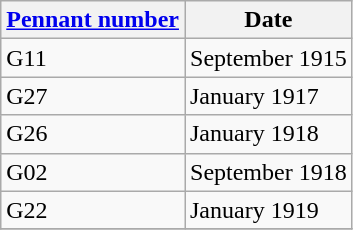<table class="wikitable" style="text-align:left">
<tr>
<th><a href='#'>Pennant number</a></th>
<th>Date</th>
</tr>
<tr>
<td>G11</td>
<td>September 1915</td>
</tr>
<tr>
<td>G27</td>
<td>January 1917</td>
</tr>
<tr>
<td>G26</td>
<td>January 1918</td>
</tr>
<tr>
<td>G02</td>
<td>September 1918</td>
</tr>
<tr>
<td>G22</td>
<td>January 1919</td>
</tr>
<tr>
</tr>
</table>
